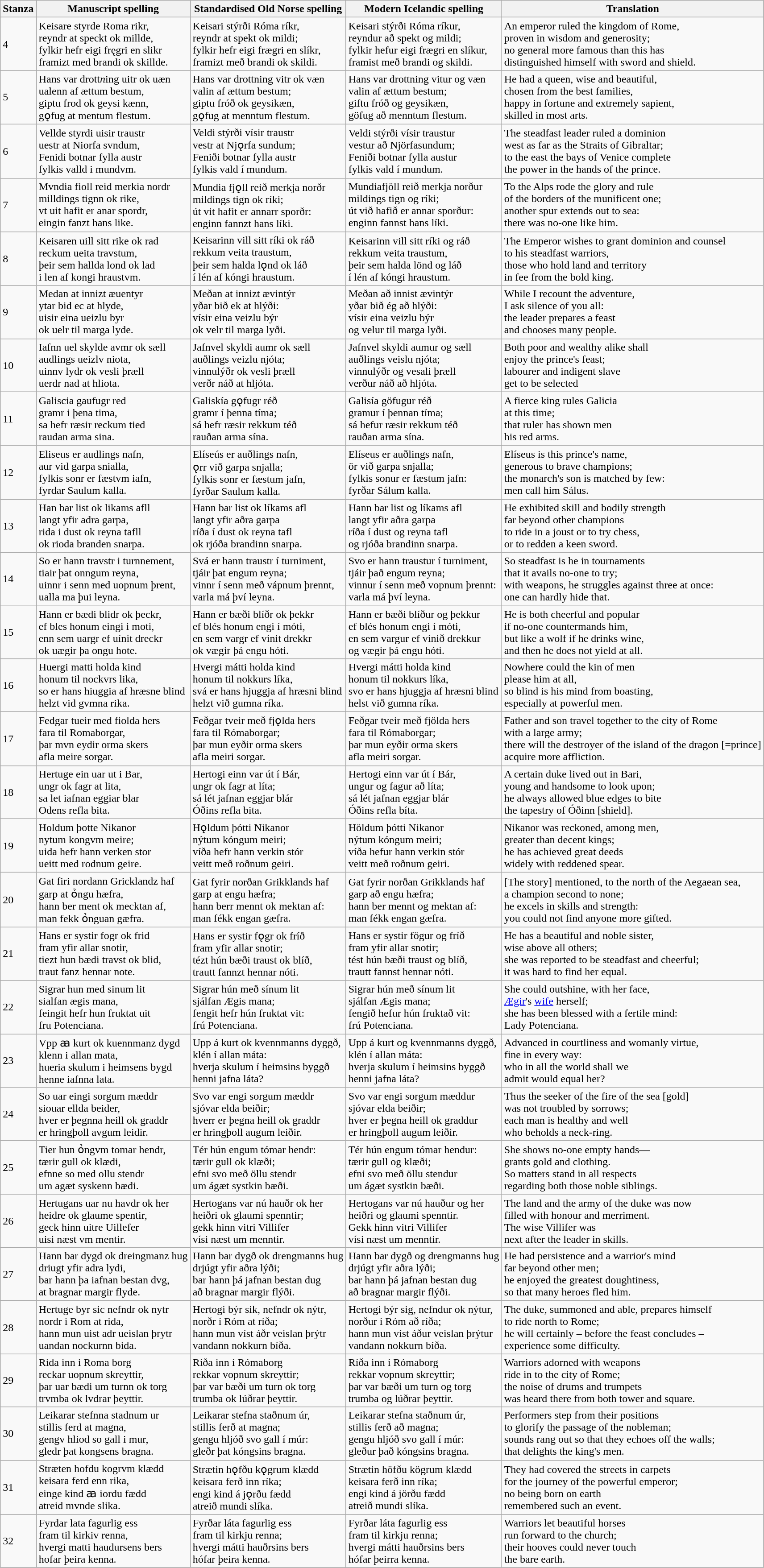<table class="wikitable">
<tr>
<th>Stanza</th>
<th>Manuscript spelling</th>
<th>Standardised Old Norse spelling</th>
<th>Modern Icelandic spelling</th>
<th>Translation</th>
</tr>
<tr>
<td>4</td>
<td>Keisare styrde Roma rikr,<br>reyndr at speckt ok millde,<br>fylkir hefr eigi fręgri en slikr<br>framizt med brandi ok skillde.</td>
<td>Keisari stýrði Róma ríkr,<br>reyndr at spekt ok mildi;<br>fylkir hefr eigi frægri en slíkr,<br>framizt með brandi ok skildi.</td>
<td>Keisari stýrði Róma ríkur,<br>reyndur að spekt og mildi;<br>fylkir hefur eigi frægri en slíkur,<br>framist með brandi og skildi.</td>
<td>An emperor ruled the kingdom of Rome,<br>proven in wisdom and generosity;<br>no general more famous than this has<br>distinguished himself with sword and shield.</td>
</tr>
<tr>
<td>5</td>
<td>Hans var drott<em>n</em>ing uitr ok uæn<br>ualenn af ættum bestum,<br>giptu frod ok geysi kænn,<br>gǫfug at mentum flestum.</td>
<td>Hans var drottning vitr ok væn<br>valin af ættum bestum;<br>giptu fróð ok geysikæn,<br>gǫfug at menntum flestum.</td>
<td>Hans var drottning vitur og væn<br>valin af ættum bestum;<br>giftu fróð og geysikæn,<br>göfug að menntum flestum.</td>
<td>He had a queen, wise and beautiful,<br>chosen from the best families,<br>happy in fortune and extremely sapient,<br>skilled in most arts.</td>
</tr>
<tr>
<td>6</td>
<td>Vellde styrdi uisir traustr<br>uestr at Niorfa svndum,<br>Fenidi botnar fylla austr<br>fylkis valld i mundvm.</td>
<td>Veldi stýrði vísir traustr<br>vestr at Njǫrfa sundum;<br>Feniði botnar fylla austr<br>fylkis vald í mundum.</td>
<td>Veldi stýrði vísir traustur<br>vestur að Njörfasundum;<br>Feniði botnar fylla austur<br>fylkis vald í mundum.</td>
<td>The steadfast leader ruled a dominion<br>west as far as the Straits of Gibraltar;<br>to the east the bays of Venice complete<br>the power in the hands of the prince.</td>
</tr>
<tr>
<td>7</td>
<td>Mvndia fioll reid merkia nordr<br>milldings tignn ok rike,<br>vt uit hafit er anar spordr,<br>eingin fanzt hans like.</td>
<td>Mundia fjǫll reið merkja norðr<br>mildings tign ok ríki;<br>út vit hafit er annarr sporðr:<br>enginn fannzt hans líki.</td>
<td>Mundiafjöll reið merkja norður<br>mildings tign og ríki;<br>út við hafið er annar sporður:<br>enginn fannst hans líki.</td>
<td>To the Alps rode the glory and rule<br>of the borders of the munificent one;<br>another spur extends out to sea:<br>there was no-one like him.</td>
</tr>
<tr>
<td>8</td>
<td>Keisaren uill sitt rike ok rad<br>reckum ueita travstum,<br>þeir sem hallda lond ok lad<br>i len af kongi hraustvm.</td>
<td>Keisarinn vill sitt ríki ok ráð<br>rekkum veita traustum,<br>þeir sem halda lǫnd ok láð<br>í lén af kóngi hraustum.</td>
<td>Keisarinn vill sitt ríki og ráð<br>rekkum veita traustum,<br>þeir sem halda lönd og láð<br>í lén af kóngi hraustum.</td>
<td>The Emperor wishes to grant dominion and counsel<br>to his steadfast warriors,<br>those who hold land and territory<br>in fee from the bold king.</td>
</tr>
<tr>
<td>9</td>
<td>Medan at innizt æuentyr<br>ytar bid ec at hlyde,<br>uisir eina ueizlu byr<br>ok uelr til marga lyde.</td>
<td>Meðan at innizt ævintýr<br>yðar bið ek at hlýði:<br>vísir eina veizlu býr<br>ok velr til marga lyði.</td>
<td>Meðan að innist ævintýr<br>yðar bið ég að hlýði:<br>vísir eina veizlu býr<br>og velur til marga lyði.</td>
<td>While I recount the adventure,<br>I ask silence of you all:<br>the leader prepares a feast<br>and chooses many people.</td>
</tr>
<tr>
<td>10</td>
<td>Iafnn uel skylde avmr ok sæll<br>audlings ueizlv niota,<br>uinnv lydr ok vesli þræll<br>uerdr nad at hliota.</td>
<td>Jafnvel skyldi aumr ok sæll<br>auðlings veizlu njóta;<br>vinnulýðr ok vesli þræll<br>verðr náð at hljóta.</td>
<td>Jafnvel skyldi aumur og sæll<br>auðlings veislu njóta;<br>vinnulýðr og vesali þræll<br>verður náð að hljóta.</td>
<td>Both poor and wealthy alike shall<br>enjoy the prince's feast;<br>labourer and indigent slave<br>get to be selected</td>
</tr>
<tr>
<td>11</td>
<td>Galiscia gaufugr red<br>gramr i þena tima,<br>sa hefr ræsir reckum tied<br>raudan arma sina.</td>
<td>Galiskía gǫfugr réð<br>gramr í þenna tíma;<br>sá hefr ræsir rekkum téð<br>rauðan arma sína.</td>
<td>Galisía göfugur réð<br>gramur í þennan tíma;<br>sá hefur ræsir rekkum téð<br>rauðan arma sína.</td>
<td>A fierce king rules Galicia<br>at this time;<br>that ruler has shown  men<br>his red arms.</td>
</tr>
<tr>
<td>12</td>
<td>Eliseus er audlings nafn,<br>aur vid garpa snialla,<br>fylkis sonr er fæstvm iafn,<br>fyrdar Saulum kalla.</td>
<td>Elíseús er auðlings nafn,<br>ǫrr við garpa snjalla;<br>fylkis sonr er fæstum jafn,<br>fyrðar Saulum kalla.</td>
<td>Elíseus er auðlings nafn,<br>ör við garpa snjalla;<br>fylkis sonur er fæstum jafn:<br>fyrðar Sálum kalla.</td>
<td>Elíseus is this prince's name,<br>generous to brave champions;<br>the monarch's son is matched by few:<br>men call him Sálus.</td>
</tr>
<tr>
<td>13</td>
<td>Han bar list ok likams afll<br>langt yfir adra garpa,<br>rida i dust ok reyna tafll<br>ok rioda branden snarpa.</td>
<td>Hann bar list ok líkams afl<br>langt yfir aðra garpa<br>ríða í dust ok reyna tafl<br>ok rjóða brandinn snarpa.</td>
<td>Hann bar list og líkams afl<br>langt yfir aðra garpa<br>ríða í dust og reyna tafl<br>og rjóða brandinn snarpa.</td>
<td>He exhibited skill and bodily strength<br>far beyond other champions<br>to ride in a joust or to try chess,<br>or to redden a keen sword.</td>
</tr>
<tr>
<td>14</td>
<td>So er hann travstr i turnnement,<br>tiair þat onngum reyna,<br>uinnr i senn med uopnum þrent,<br>ualla ma þui leyna.</td>
<td>Svá er hann traustr í turniment,<br>tjáir þat engum reyna;<br>vinnr í senn með vápnum þrennt,<br>varla má því leyna.</td>
<td>Svo er hann traustur í turniment,<br>tjáir það engum reyna;<br>vinnur í senn með vopnum þrennt:<br>varla má því leyna.</td>
<td>So steadfast is he in tournaments<br>that it avails no-one to try;<br>with weapons, he struggles against three at once:<br>one can hardly hide that.</td>
</tr>
<tr>
<td>15</td>
<td>Hann er bædi blidr ok þeckr,<br>ef bles honum eingi i moti,<br>enn sem uargr ef uínit dreckr<br>ok uægir þa ongu hote.</td>
<td>Hann er bæði blíðr ok þekkr<br>ef blés honum engi í móti,<br>en sem vargr ef vínit drekkr<br>ok vægir þá engu hóti.</td>
<td>Hann er bæði blíður og þekkur<br>ef blés honum engi í móti,<br>en sem vargur ef vínið drekkur<br>og vægir þá engu hóti.</td>
<td>He is both cheerful and popular<br>if no-one countermands him,<br>but like a wolf if he drinks wine,<br>and then he does not yield at all.</td>
</tr>
<tr>
<td>16</td>
<td>Huergi matti holda kind<br>honum til nockvrs lika,<br>so er hans hiuggia af hræsne blind<br>helzt vid gvmna rika.</td>
<td>Hvergi mátti holda kind<br>honum til nokkurs líka,<br>svá er hans hjuggja af hræsni blind<br>helzt við gumna ríka.</td>
<td>Hvergi mátti holda kind<br>honum til nokkurs líka,<br>svo er hans hjuggja af hræsni blind<br>helst við gumna ríka.</td>
<td>Nowhere could the kin of men<br>please him at all,<br>so blind is his mind from boasting,<br>especially at powerful men.</td>
</tr>
<tr>
<td>17</td>
<td>Fedgar tueir med fiolda hers<br>fara til Romaborgar,<br>þar mvn eydir orma skers<br>afla meire sorgar.</td>
<td>Feðgar tveir með fjǫlda hers<br>fara til Rómaborgar;<br>þar mun eyðir orma skers<br>afla meiri sorgar.</td>
<td>Feðgar tveir með fjölda hers<br>fara til Rómaborgar;<br>þar mun eyðir orma skers<br>afla meiri sorgar.</td>
<td>Father and son travel together to the city of Rome<br>with a large army;<br>there will the destroyer of the island of the dragon [=prince]<br>acquire more affliction.</td>
</tr>
<tr>
<td>18</td>
<td>Hertuge ein uar ut i Bar,<br>ungr ok fagr at lita,<br>sa let iafnan eggiar blar<br>Odens refla bita.</td>
<td>Hertogi einn var út í Bár,<br>ungr ok fagr at líta;<br>sá lét jafnan eggjar blár<br>Óðins refla bita.</td>
<td>Hertogi einn var út í Bár,<br>ungur og fagur að líta;<br>sá lét jafnan eggjar blár<br>Óðins refla bíta.</td>
<td>A certain duke lived out in Bari,<br>young and handsome to look upon;<br>he always allowed blue edges to bite<br>the tapestry of Óðinn [shield].</td>
</tr>
<tr>
<td>19</td>
<td>Holdum þotte Nikanor<br>nytum kongvm meire;<br>uida hefr hann verken stor<br>ueitt med rodnum geire.</td>
<td>Hǫldum þótti Nikanor<br>nýtum kóngum meiri;<br>víða hefr hann verkin stór<br>veitt með roðnum geiri.</td>
<td>Höldum þótti Nikanor<br>nýtum kóngum meiri;<br>víða hefur hann verkin stór<br>veitt með roðnum geiri.</td>
<td>Nikanor was reckoned, among men,<br>greater than decent kings;<br>he has achieved great deeds<br>widely with reddened spear.</td>
</tr>
<tr>
<td>20</td>
<td>Gat firi nordann Gricklandz haf<br>garp at ỏngu hæfra,<br>hann ber ment ok mecktan af,<br>man fekk ỏnguan gæfra.</td>
<td>Gat fyrir norðan Grikklands haf<br>garp at engu hæfra;<br>hann berr mennt ok mektan af:<br>man fékk engan gæfra.</td>
<td>Gat fyrir norðan Grikklands haf<br>garp að engu hæfra;<br>hann ber mennt og mektan af:<br>man fékk engan gæfra.</td>
<td>[The story] mentioned, to the north of the Aegaean sea,<br>a champion second to none;<br>he excels in skills and strength:<br>you could not find anyone more gifted.</td>
</tr>
<tr>
<td>21</td>
<td>Hans er systir fogr ok frid<br>fram yfir allar snotir,<br>tiezt hun bædi travst ok blid,<br>traut fanz hennar note.</td>
<td>Hans er systir fǫgr ok fríð<br>fram yfir allar snotir;<br>tézt hún bæði traust ok blíð,<br>trautt fannzt hennar nóti.</td>
<td>Hans er systir fögur og fríð<br>fram yfir allar snotir;<br>tést hún bæði traust og blíð,<br>trautt fannst hennar nóti.</td>
<td>He has a beautiful and noble sister,<br>wise above all others;<br>she was reported to be steadfast and cheerful;<br>it was hard to find her equal.</td>
</tr>
<tr>
<td>22</td>
<td>Sigrar hun med sinum lit<br>sialfan ægis mana,<br>feingit hefr hun fruktat uit<br>fru Potenciana.</td>
<td>Sigrar hún með sínum lit<br>sjálfan Ægis mana;<br>fengit hefr hún fruktat vit:<br>frú Potenciana.</td>
<td>Sigrar hún með sínum lit<br>sjálfan Ægis mana;<br>fengið hefur hún fruktað vit:<br>frú Potenciana.</td>
<td>She could outshine, with her face,<br><a href='#'>Ægir</a>'s <a href='#'>wife</a> herself;<br>she has been blessed with a fertile mind:<br>Lady Potenciana.</td>
</tr>
<tr>
<td>23</td>
<td>Vpp ꜳ kurt ok kuennmanz dygd<br>klenn i allan mata,<br>hueria skulum i heimsens bygd<br>henne iafnna lata.</td>
<td>Upp á kurt ok kvennmanns dyggð,<br>klén í allan máta:<br>hverja skulum í heimsins byggð<br>henni jafna láta?</td>
<td>Upp á kurt og kvennmanns dyggð,<br>klén í allan máta:<br>hverja skulum í heimsins byggð<br>henni jafna láta?</td>
<td>Advanced in courtliness and womanly virtue,<br>fine in every way:<br>who in all the world shall we<br>admit would equal her?</td>
</tr>
<tr>
<td>24</td>
<td>So uar eingi sorgum mæddr<br>siouar ellda beider,<br>hver er þegnna heill ok graddr<br>er hringþoll avgum leidir.</td>
<td>Svo var engi sorgum mæddr<br>sjóvar elda beiðir;<br>hverr er þegna heill ok graddr<br>er hringþoll augum leiðir.</td>
<td>Svo var engi sorgum mæddur<br>sjóvar elda beiðir;<br>hver er þegna heill ok graddur<br>er hringþoll augum leiðir.</td>
<td>Thus the seeker of the fire of the sea [gold]<br>was not troubled by sorrows;<br>each man is healthy and well<br>who beholds a neck-ring.</td>
</tr>
<tr>
<td>25</td>
<td>Tier hun ỏngvm tomar hendr,<br>tærir gull ok klædi,<br>efnne so med ollu stendr<br>um agæt syskenn bædi.</td>
<td>Tér hún engum tómar hendr:<br>tærir gull ok klæði;<br>efni svo með öllu stendr<br>um ágæt systkin bæði.</td>
<td>Tér hún engum tómar hendur:<br>tærir gull og klæði;<br>efni svo með öllu stendur<br>um ágæt systkin bæði.</td>
<td>She shows no-one empty hands—<br>grants gold and clothing.<br>So matters stand in all respects<br>regarding both those noble siblings.</td>
</tr>
<tr>
<td>26</td>
<td>Hertugans uar nu havdr ok her<br>heidre ok glaume spentir,<br>geck hinn uitre Uillefer<br>uisi næst vm mentir.</td>
<td>Hertogans var nú hauðr ok her<br>heiðri ok glaumi spenntir;<br>gekk hinn vitri Villifer<br>vísi næst um menntir.</td>
<td>Hertogans var nú hauður og her<br>heiðri og glaumi spenntir.<br>Gekk hinn vitri Villifer<br>vísi næst um menntir.</td>
<td>The land and the army of the duke was now<br>filled with honour and merriment.<br>The wise Villifer was<br>next after the leader in skills.</td>
</tr>
<tr>
<td>27</td>
<td>Hann bar dygd ok dreingmanz hug<br>driugt yfir adra lydi,<br>bar hann þa iafnan bestan dvg,<br>at bragnar margir flyde.</td>
<td>Hann bar dygð ok drengmanns hug<br>drjúgt yfir aðra lýði;<br>bar hann þá jafnan bestan dug<br>að bragnar margir flýði.</td>
<td>Hann bar dygð og drengmanns hug<br>drjúgt yfir aðra lýði;<br>bar hann þá jafnan bestan dug<br>að bragnar margir flýði.</td>
<td>He had persistence and a warrior's mind<br>far beyond other men;<br>he enjoyed the greatest doughtiness,<br>so that many heroes fled him.</td>
</tr>
<tr>
<td>28</td>
<td>Hertuge byr sic nefndr ok nytr<br>nordr i Rom at rida,<br>hann mun uist adr ueislan þrytr<br>uandan nockurnn bida.</td>
<td>Hertogi býr sik, nefndr ok nýtr,<br>norðr í Róm at ríða;<br>hann mun víst áðr veislan þrýtr<br>vandann nokkurn bíða.</td>
<td>Hertogi býr sig, nefndur ok nýtur,<br>norður í Róm að ríða;<br>hann mun víst áður veislan þrýtur<br>vandann nokkurn bíða.</td>
<td>The duke, summoned and able, prepares himself<br>to ride north to Rome;<br>he will certainly – before the feast concludes –<br>experience some difficulty.</td>
</tr>
<tr>
<td>29</td>
<td>Rida inn i Roma borg<br>reckar uopnum skreyttir,<br>þar uar bædi um turnn ok torg<br>trvmba ok lvdrar þeyttir.</td>
<td>Ríða inn í Rómaborg<br>rekkar vopnum skreyttir;<br>þar var bæði um turn ok torg<br>trumba ok lúðrar þeyttir.</td>
<td>Ríða inn í Rómaborg<br>rekkar vopnum skreyttir;<br>þar var bæði um turn og torg<br>trumba og lúðrar þeyttir.</td>
<td>Warriors adorned with weapons<br>ride in to the city of Rome;<br>the noise of drums and trumpets<br>was heard there from both tower and square.</td>
</tr>
<tr>
<td>30</td>
<td>Leikarar stefnna stadnum ur<br>stillis ferd at magna,<br>gengv hliod so gall i mur,<br>gledr þat kongsens bragna.</td>
<td>Leikarar stefna staðnum úr,<br>stillis ferð at magna;<br>gengu hljóð svo gall í múr:<br>gleðr þat kóngsins bragna.</td>
<td>Leikarar stefna staðnum úr,<br>stillis ferð að magna;<br>gengu hljóð svo gall í múr:<br>gleður það kóngsins bragna.</td>
<td>Performers step from their positions<br>to glorify the passage of the nobleman;<br>sounds rang out so that they echoes off the walls;<br>that delights the king's men.</td>
</tr>
<tr>
<td>31</td>
<td>Stræten hofdu kogrvm klædd<br>keisara ferd enn rika,<br>einge kind ꜳ iordu fædd<br>atreid mvnde slika.</td>
<td>Strætin hǫfðu kǫgrum klædd<br>keisara ferð inn ríka;<br>engi kind á jǫrðu fædd<br>atreið mundi slíka.</td>
<td>Strætin höfðu kögrum klædd<br>keisara ferð inn ríka;<br>engi kind á jörðu fædd<br>atreið mundi slíka.</td>
<td>They had covered the streets in carpets<br>for the journey of the powerful emperor;<br>no being born on earth<br>remembered such an event.</td>
</tr>
<tr>
<td>32</td>
<td>Fyrdar lata fagurlig ess<br>fram til kirkiv renna,<br>hvergi matti haudursens bers<br>hofar þeira kenna.</td>
<td>Fyrðar láta fagurlig ess<br>fram til kirkju renna;<br>hvergi mátti hauðrsins bers<br>hófar þeira kenna.</td>
<td>Fyrðar láta fagurlig ess<br>fram til kirkju renna;<br>hvergi mátti hauðrsins bers<br>hófar þeirra kenna.</td>
<td>Warriors let beautiful horses<br>run forward to the church;<br>their hooves could never touch<br>the bare earth.</td>
</tr>
</table>
